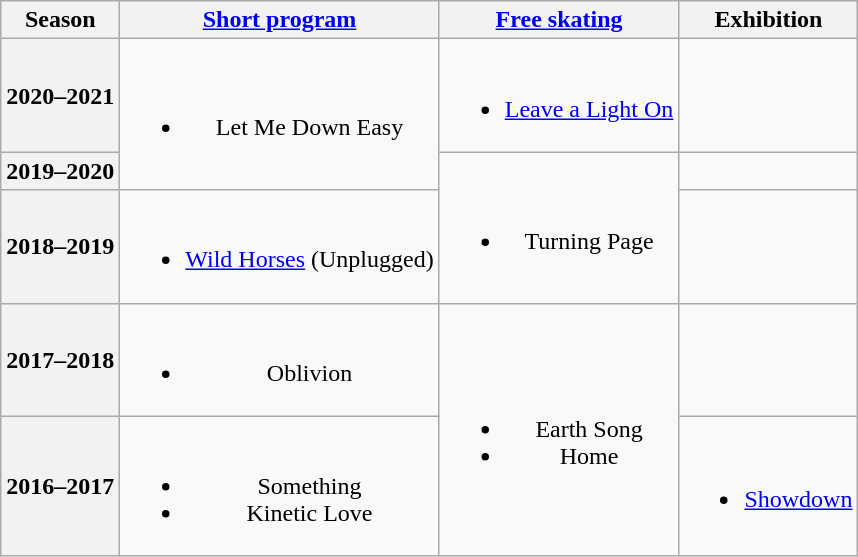<table class=wikitable style=text-align:center>
<tr>
<th>Season</th>
<th><a href='#'>Short program</a></th>
<th><a href='#'>Free skating</a></th>
<th>Exhibition</th>
</tr>
<tr>
<th>2020–2021</th>
<td rowspan=2><br><ul><li>Let Me Down Easy <br></li></ul></td>
<td><br><ul><li><a href='#'>Leave a Light On</a> <br></li></ul></td>
<td></td>
</tr>
<tr>
<th>2019–2020 <br> </th>
<td rowspan=2><br><ul><li>Turning Page <br></li></ul></td>
<td></td>
</tr>
<tr>
<th>2018–2019 <br> </th>
<td><br><ul><li><a href='#'>Wild Horses</a> (Unplugged) <br></li></ul></td>
<td></td>
</tr>
<tr>
<th>2017–2018 <br> </th>
<td><br><ul><li>Oblivion <br></li></ul></td>
<td rowspan=2><br><ul><li>Earth Song <br></li><li>Home <br></li></ul></td>
<td></td>
</tr>
<tr>
<th>2016–2017 <br> </th>
<td><br><ul><li>Something <br></li><li>Kinetic Love <br></li></ul></td>
<td><br><ul><li><a href='#'>Showdown</a> <br></li></ul></td>
</tr>
</table>
